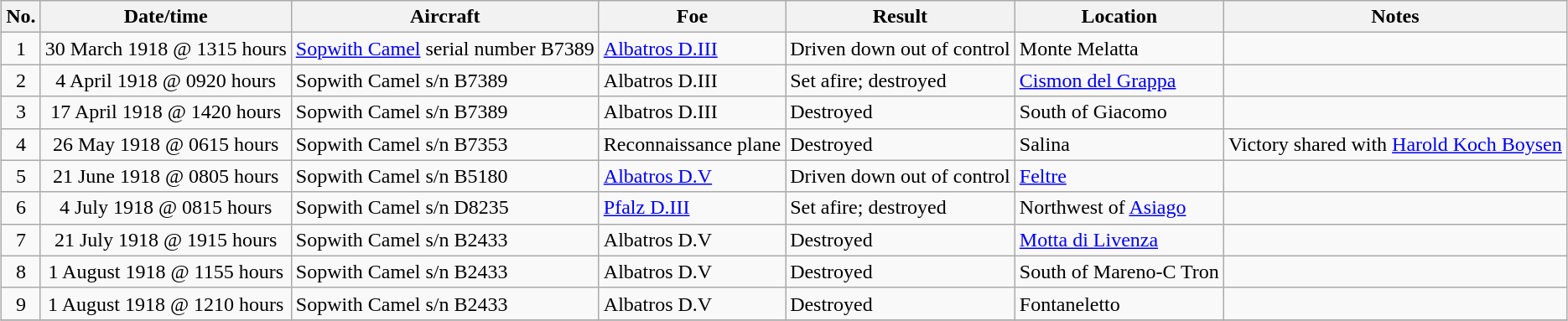<table class="wikitable sortable" border="1" style="margin: 1em auto 1em auto">
<tr>
<th>No.</th>
<th>Date/time</th>
<th>Aircraft</th>
<th>Foe</th>
<th>Result</th>
<th>Location</th>
<th>Notes</th>
</tr>
<tr>
<td align="center">1</td>
<td align="center">30 March 1918 @ 1315 hours</td>
<td><a href='#'>Sopwith Camel</a> serial number B7389</td>
<td><a href='#'>Albatros D.III</a></td>
<td>Driven down out of control</td>
<td>Monte Melatta</td>
<td></td>
</tr>
<tr>
<td align="center">2</td>
<td align="center">4 April 1918 @ 0920 hours</td>
<td>Sopwith Camel s/n B7389</td>
<td>Albatros D.III</td>
<td>Set afire; destroyed</td>
<td><a href='#'>Cismon del Grappa</a></td>
<td></td>
</tr>
<tr>
<td align="center">3</td>
<td align="center">17 April 1918 @ 1420 hours</td>
<td>Sopwith Camel s/n B7389</td>
<td>Albatros D.III</td>
<td>Destroyed</td>
<td>South of Giacomo</td>
<td></td>
</tr>
<tr>
<td align="center">4</td>
<td align="center">26 May 1918 @ 0615 hours</td>
<td>Sopwith Camel s/n B7353</td>
<td>Reconnaissance plane</td>
<td>Destroyed</td>
<td>Salina</td>
<td>Victory shared with <a href='#'>Harold Koch Boysen</a></td>
</tr>
<tr>
<td align="center">5</td>
<td align="center">21 June 1918 @ 0805 hours</td>
<td>Sopwith Camel s/n B5180</td>
<td><a href='#'>Albatros D.V</a></td>
<td>Driven down out of control</td>
<td><a href='#'>Feltre</a></td>
<td></td>
</tr>
<tr>
<td align="center">6</td>
<td align="center">4 July 1918 @ 0815 hours</td>
<td>Sopwith Camel s/n D8235</td>
<td><a href='#'>Pfalz D.III</a></td>
<td>Set afire; destroyed</td>
<td>Northwest of <a href='#'>Asiago</a></td>
<td></td>
</tr>
<tr>
<td align="center">7</td>
<td align="center">21 July 1918 @ 1915 hours</td>
<td>Sopwith Camel s/n B2433</td>
<td>Albatros D.V</td>
<td>Destroyed</td>
<td><a href='#'>Motta di Livenza</a></td>
<td></td>
</tr>
<tr>
<td align="center">8</td>
<td align="center">1 August 1918 @ 1155 hours</td>
<td>Sopwith Camel s/n B2433</td>
<td>Albatros D.V</td>
<td>Destroyed</td>
<td>South of Mareno-C Tron</td>
<td></td>
</tr>
<tr>
<td align="center">9</td>
<td align="center">1 August 1918 @ 1210 hours</td>
<td>Sopwith Camel s/n B2433</td>
<td>Albatros D.V</td>
<td>Destroyed</td>
<td>Fontaneletto</td>
<td></td>
</tr>
<tr>
</tr>
</table>
